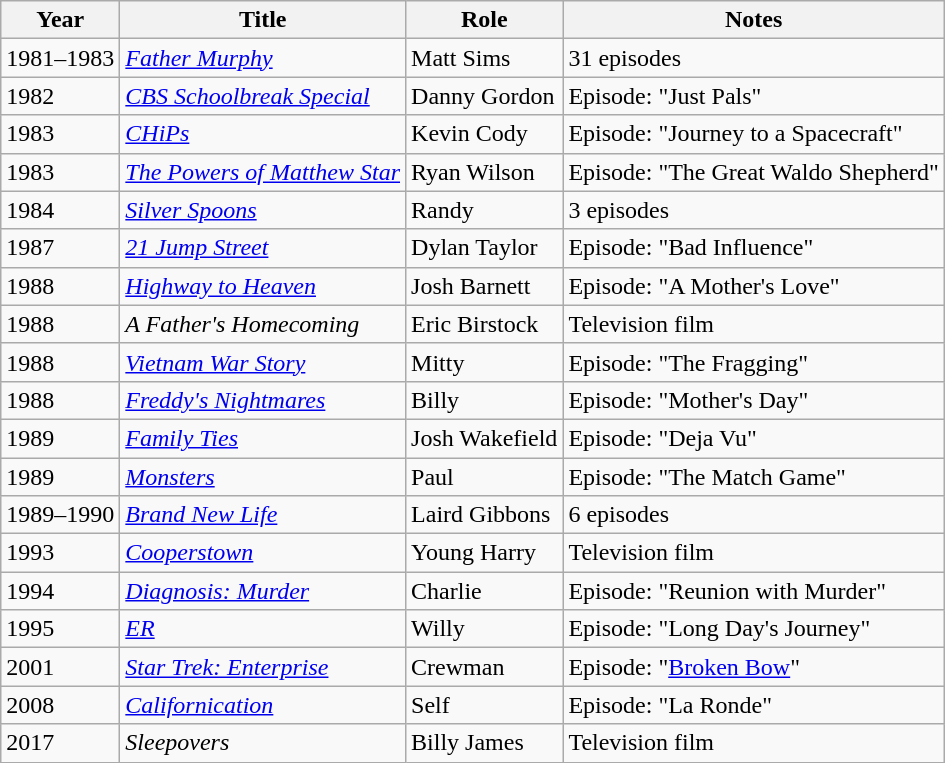<table class="wikitable sortable">
<tr>
<th>Year</th>
<th>Title</th>
<th>Role</th>
<th>Notes</th>
</tr>
<tr>
<td>1981–1983</td>
<td><em><a href='#'>Father Murphy</a></em></td>
<td>Matt Sims</td>
<td>31 episodes</td>
</tr>
<tr>
<td>1982</td>
<td><em><a href='#'>CBS Schoolbreak Special</a></em></td>
<td>Danny Gordon</td>
<td>Episode: "Just Pals"</td>
</tr>
<tr>
<td>1983</td>
<td><em><a href='#'>CHiPs</a></em></td>
<td>Kevin Cody</td>
<td>Episode: "Journey to a Spacecraft"</td>
</tr>
<tr>
<td>1983</td>
<td><em><a href='#'>The Powers of Matthew Star</a></em></td>
<td>Ryan Wilson</td>
<td>Episode: "The Great Waldo Shepherd"</td>
</tr>
<tr>
<td>1984</td>
<td><em><a href='#'>Silver Spoons</a></em></td>
<td>Randy</td>
<td>3 episodes</td>
</tr>
<tr>
<td>1987</td>
<td><em><a href='#'>21 Jump Street</a></em></td>
<td>Dylan Taylor</td>
<td>Episode: "Bad Influence"</td>
</tr>
<tr>
<td>1988</td>
<td><em><a href='#'>Highway to Heaven</a></em></td>
<td>Josh Barnett</td>
<td>Episode: "A Mother's Love"</td>
</tr>
<tr>
<td>1988</td>
<td><em>A Father's Homecoming</em></td>
<td>Eric Birstock</td>
<td>Television film</td>
</tr>
<tr>
<td>1988</td>
<td><em><a href='#'>Vietnam War Story</a></em></td>
<td>Mitty</td>
<td>Episode: "The Fragging"</td>
</tr>
<tr>
<td>1988</td>
<td><em><a href='#'>Freddy's Nightmares</a></em></td>
<td>Billy</td>
<td>Episode: "Mother's Day"</td>
</tr>
<tr>
<td>1989</td>
<td><em><a href='#'>Family Ties</a></em></td>
<td>Josh Wakefield</td>
<td>Episode: "Deja Vu"</td>
</tr>
<tr>
<td>1989</td>
<td><a href='#'><em>Monsters</em></a></td>
<td>Paul</td>
<td>Episode: "The Match Game"</td>
</tr>
<tr>
<td>1989–1990</td>
<td><em><a href='#'>Brand New Life</a></em></td>
<td>Laird Gibbons</td>
<td>6 episodes</td>
</tr>
<tr>
<td>1993</td>
<td><a href='#'><em>Cooperstown</em></a></td>
<td>Young Harry</td>
<td>Television film</td>
</tr>
<tr>
<td>1994</td>
<td><em><a href='#'>Diagnosis: Murder</a></em></td>
<td>Charlie</td>
<td>Episode: "Reunion with Murder"</td>
</tr>
<tr>
<td>1995</td>
<td><a href='#'><em>ER</em></a></td>
<td>Willy</td>
<td>Episode: "Long Day's Journey"</td>
</tr>
<tr>
<td>2001</td>
<td><em><a href='#'>Star Trek: Enterprise</a></em></td>
<td>Crewman</td>
<td>Episode: "<a href='#'>Broken Bow</a>"</td>
</tr>
<tr>
<td>2008</td>
<td><a href='#'><em>Californication</em></a></td>
<td>Self</td>
<td>Episode: "La Ronde"</td>
</tr>
<tr>
<td>2017</td>
<td><em>Sleepovers</em></td>
<td>Billy James</td>
<td>Television film</td>
</tr>
</table>
